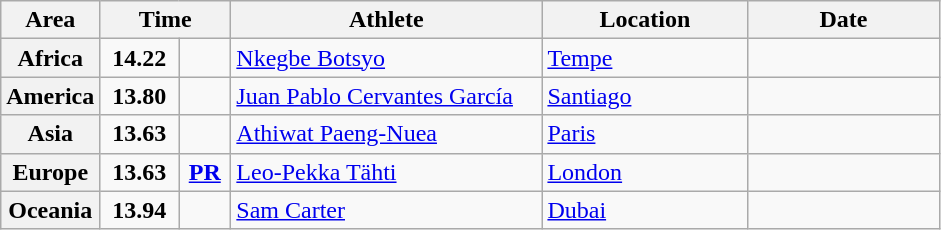<table class="wikitable">
<tr>
<th width="45">Area</th>
<th width="80" colspan="2">Time</th>
<th width="200">Athlete</th>
<th width="130">Location</th>
<th width="120">Date</th>
</tr>
<tr>
<th>Africa</th>
<td align="center"><strong>14.22</strong></td>
<td align="center"></td>
<td> <a href='#'>Nkegbe Botsyo</a></td>
<td> <a href='#'>Tempe</a></td>
<td align="right"></td>
</tr>
<tr>
<th>America</th>
<td align="center"><strong>13.80</strong></td>
<td align="center"></td>
<td> <a href='#'>Juan Pablo Cervantes García</a></td>
<td> <a href='#'>Santiago</a></td>
<td align="right"></td>
</tr>
<tr>
<th>Asia</th>
<td align="center"><strong>13.63</strong></td>
<td align="center"><strong></strong></td>
<td> <a href='#'>Athiwat Paeng-Nuea</a></td>
<td> <a href='#'>Paris</a></td>
<td align="right"></td>
</tr>
<tr>
<th>Europe</th>
<td align="center"><strong>13.63</strong></td>
<td align="center"><strong><a href='#'>PR</a></strong></td>
<td> <a href='#'>Leo-Pekka Tähti</a></td>
<td> <a href='#'>London</a></td>
<td align="right"></td>
</tr>
<tr>
<th>Oceania</th>
<td align="center"><strong>13.94</strong></td>
<td align="center"></td>
<td> <a href='#'>Sam Carter</a></td>
<td> <a href='#'>Dubai</a></td>
<td align="right"></td>
</tr>
</table>
